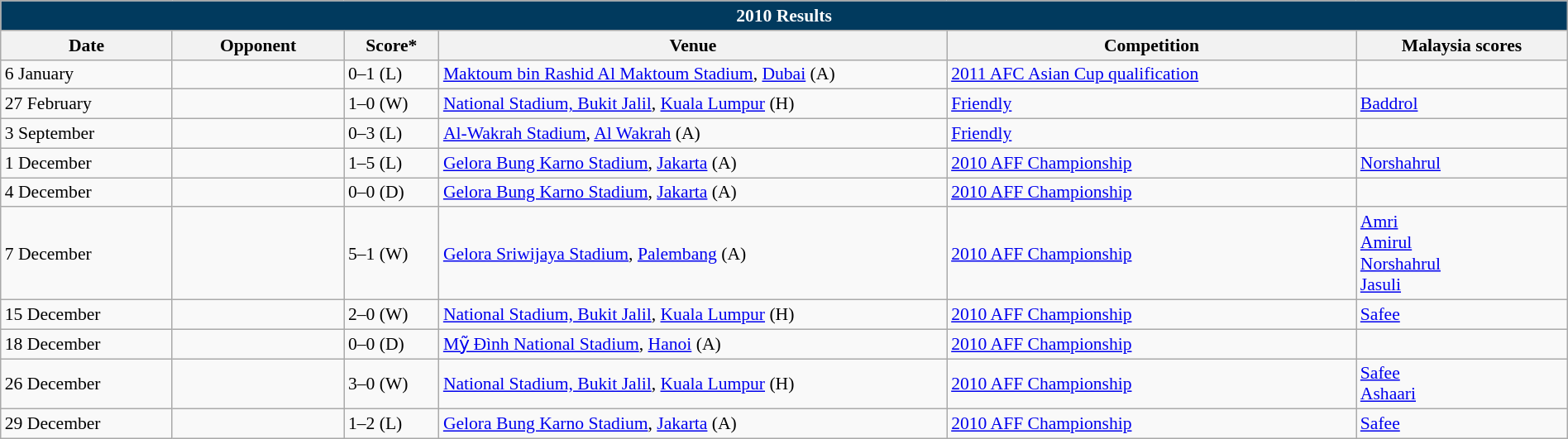<table class="wikitable" width=100% style="text-align:left;font-size:90%;">
<tr>
<th colspan=9 style="background: #013A5E; color: #FFFFFF;">2010 Results</th>
</tr>
<tr>
<th width=80>Date</th>
<th width=80>Opponent</th>
<th width=20>Score*</th>
<th width=250>Venue</th>
<th width=200>Competition</th>
<th width=100>Malaysia scores</th>
</tr>
<tr>
<td>6 January</td>
<td></td>
<td>0–1 (L)</td>
<td><a href='#'>Maktoum bin Rashid Al Maktoum Stadium</a>, <a href='#'>Dubai</a> (A)</td>
<td><a href='#'>2011 AFC Asian Cup qualification</a></td>
<td></td>
</tr>
<tr>
<td>27 February</td>
<td></td>
<td>1–0 (W)</td>
<td><a href='#'>National Stadium, Bukit Jalil</a>, <a href='#'>Kuala Lumpur</a> (H)</td>
<td><a href='#'>Friendly</a></td>
<td><a href='#'>Baddrol</a> </td>
</tr>
<tr>
<td>3 September</td>
<td></td>
<td>0–3 (L)</td>
<td><a href='#'>Al-Wakrah Stadium</a>, <a href='#'>Al Wakrah</a> (A)</td>
<td><a href='#'>Friendly</a></td>
<td></td>
</tr>
<tr>
<td>1 December</td>
<td></td>
<td>1–5 (L)</td>
<td><a href='#'>Gelora Bung Karno Stadium</a>, <a href='#'>Jakarta</a> (A)</td>
<td><a href='#'>2010 AFF Championship</a></td>
<td><a href='#'>Norshahrul</a> </td>
</tr>
<tr>
<td>4 December</td>
<td></td>
<td>0–0 (D)</td>
<td><a href='#'>Gelora Bung Karno Stadium</a>, <a href='#'>Jakarta</a> (A)</td>
<td><a href='#'>2010 AFF Championship</a></td>
<td></td>
</tr>
<tr>
<td>7 December</td>
<td></td>
<td>5–1 (W)</td>
<td><a href='#'>Gelora Sriwijaya Stadium</a>, <a href='#'>Palembang</a> (A)</td>
<td><a href='#'>2010 AFF Championship</a></td>
<td><a href='#'>Amri</a> <br><a href='#'>Amirul</a> <br><a href='#'>Norshahrul</a> <br><a href='#'>Jasuli</a> </td>
</tr>
<tr>
<td>15 December</td>
<td></td>
<td>2–0 (W)</td>
<td><a href='#'>National Stadium, Bukit Jalil</a>, <a href='#'>Kuala Lumpur</a> (H)</td>
<td><a href='#'>2010 AFF Championship</a></td>
<td><a href='#'>Safee</a> </td>
</tr>
<tr>
<td>18 December</td>
<td></td>
<td>0–0 (D)</td>
<td><a href='#'>Mỹ Đình National Stadium</a>, <a href='#'>Hanoi</a> (A)</td>
<td><a href='#'>2010 AFF Championship</a></td>
<td></td>
</tr>
<tr>
<td>26 December</td>
<td></td>
<td>3–0 (W)</td>
<td><a href='#'>National Stadium, Bukit Jalil</a>, <a href='#'>Kuala Lumpur</a> (H)</td>
<td><a href='#'>2010 AFF Championship</a></td>
<td><a href='#'>Safee</a> <br><a href='#'>Ashaari</a> </td>
</tr>
<tr>
<td>29 December</td>
<td></td>
<td>1–2 (L)</td>
<td><a href='#'>Gelora Bung Karno Stadium</a>, <a href='#'>Jakarta</a> (A)</td>
<td><a href='#'>2010 AFF Championship</a></td>
<td><a href='#'>Safee</a> </td>
</tr>
</table>
